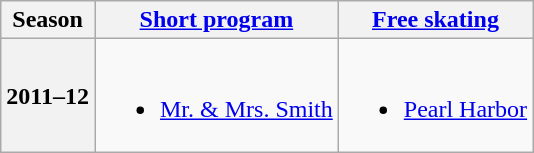<table class="wikitable" style="text-align:center">
<tr>
<th>Season</th>
<th><a href='#'>Short program</a></th>
<th><a href='#'>Free skating</a></th>
</tr>
<tr>
<th>2011–12 <br> </th>
<td><br><ul><li><a href='#'>Mr. & Mrs. Smith</a> <br></li></ul></td>
<td><br><ul><li><a href='#'>Pearl Harbor</a> <br></li></ul></td>
</tr>
</table>
